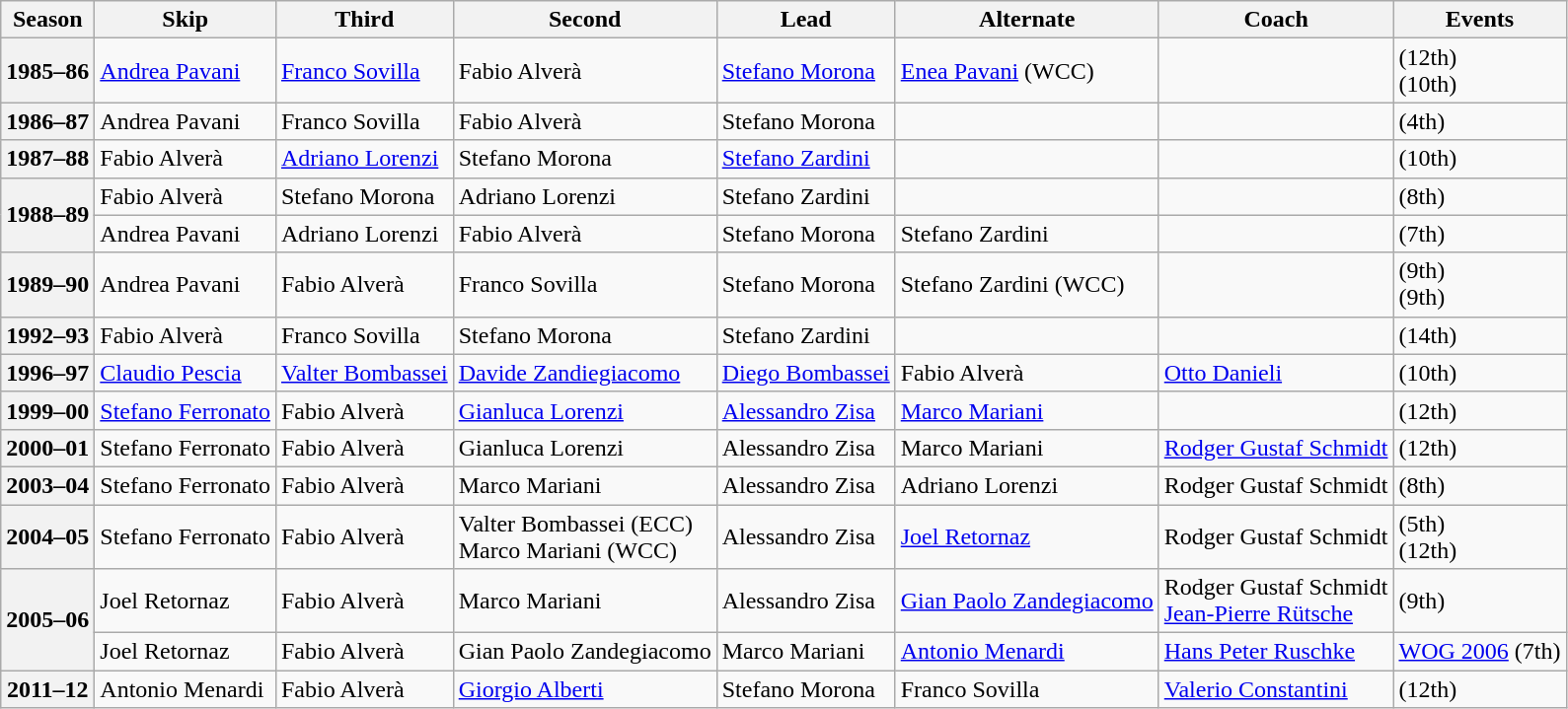<table class="wikitable">
<tr>
<th scope="col">Season</th>
<th scope="col">Skip</th>
<th scope="col">Third</th>
<th scope="col">Second</th>
<th scope="col">Lead</th>
<th scope="col">Alternate</th>
<th scope="col">Coach</th>
<th scope="col">Events</th>
</tr>
<tr>
<th scope="row">1985–86</th>
<td><a href='#'>Andrea Pavani</a></td>
<td><a href='#'>Franco Sovilla</a></td>
<td>Fabio Alverà</td>
<td><a href='#'>Stefano Morona</a></td>
<td><a href='#'>Enea Pavani</a> (WCC)</td>
<td></td>
<td> (12th)<br> (10th)</td>
</tr>
<tr>
<th scope="row">1986–87</th>
<td>Andrea Pavani</td>
<td>Franco Sovilla</td>
<td>Fabio Alverà</td>
<td>Stefano Morona</td>
<td></td>
<td></td>
<td> (4th)</td>
</tr>
<tr>
<th scope="row">1987–88</th>
<td>Fabio Alverà</td>
<td><a href='#'>Adriano Lorenzi</a></td>
<td>Stefano Morona</td>
<td><a href='#'>Stefano Zardini</a></td>
<td></td>
<td></td>
<td> (10th)</td>
</tr>
<tr>
<th scope="row" rowspan=2>1988–89</th>
<td>Fabio Alverà</td>
<td>Stefano Morona</td>
<td>Adriano Lorenzi</td>
<td>Stefano Zardini</td>
<td></td>
<td></td>
<td> (8th)</td>
</tr>
<tr>
<td>Andrea Pavani</td>
<td>Adriano Lorenzi</td>
<td>Fabio Alverà</td>
<td>Stefano Morona</td>
<td>Stefano Zardini</td>
<td></td>
<td> (7th)</td>
</tr>
<tr>
<th scope="row">1989–90</th>
<td>Andrea Pavani</td>
<td>Fabio Alverà</td>
<td>Franco Sovilla</td>
<td>Stefano Morona</td>
<td>Stefano Zardini (WCC)</td>
<td></td>
<td> (9th)<br> (9th)</td>
</tr>
<tr>
<th scope="row">1992–93</th>
<td>Fabio Alverà</td>
<td>Franco Sovilla</td>
<td>Stefano Morona</td>
<td>Stefano Zardini</td>
<td></td>
<td></td>
<td> (14th)</td>
</tr>
<tr>
<th scope="row">1996–97</th>
<td><a href='#'>Claudio Pescia</a></td>
<td><a href='#'>Valter Bombassei</a></td>
<td><a href='#'>Davide Zandiegiacomo</a></td>
<td><a href='#'>Diego Bombassei</a></td>
<td>Fabio Alverà</td>
<td><a href='#'>Otto Danieli</a></td>
<td> (10th)</td>
</tr>
<tr>
<th scope="row">1999–00</th>
<td><a href='#'>Stefano Ferronato</a></td>
<td>Fabio Alverà</td>
<td><a href='#'>Gianluca Lorenzi</a></td>
<td><a href='#'>Alessandro Zisa</a></td>
<td><a href='#'>Marco Mariani</a></td>
<td></td>
<td> (12th)</td>
</tr>
<tr>
<th scope="row">2000–01</th>
<td>Stefano Ferronato</td>
<td>Fabio Alverà</td>
<td>Gianluca Lorenzi</td>
<td>Alessandro Zisa</td>
<td>Marco Mariani</td>
<td><a href='#'>Rodger Gustaf Schmidt</a></td>
<td> (12th)</td>
</tr>
<tr>
<th scope="row">2003–04</th>
<td>Stefano Ferronato</td>
<td>Fabio Alverà</td>
<td>Marco Mariani</td>
<td>Alessandro Zisa</td>
<td>Adriano Lorenzi</td>
<td>Rodger Gustaf Schmidt</td>
<td> (8th)</td>
</tr>
<tr>
<th scope="row">2004–05</th>
<td>Stefano Ferronato</td>
<td>Fabio Alverà</td>
<td>Valter Bombassei (ECC)<br>Marco Mariani (WCC)</td>
<td>Alessandro Zisa</td>
<td><a href='#'>Joel Retornaz</a></td>
<td>Rodger Gustaf Schmidt</td>
<td> (5th)<br> (12th)</td>
</tr>
<tr>
<th scope="row" rowspan=2>2005–06</th>
<td>Joel Retornaz</td>
<td>Fabio Alverà</td>
<td>Marco Mariani</td>
<td>Alessandro Zisa</td>
<td><a href='#'>Gian Paolo Zandegiacomo</a></td>
<td>Rodger Gustaf Schmidt<br><a href='#'>Jean-Pierre Rütsche</a></td>
<td> (9th)</td>
</tr>
<tr>
<td>Joel Retornaz</td>
<td>Fabio Alverà</td>
<td>Gian Paolo Zandegiacomo</td>
<td>Marco Mariani</td>
<td><a href='#'>Antonio Menardi</a></td>
<td><a href='#'>Hans Peter Ruschke</a></td>
<td><a href='#'>WOG 2006</a> (7th)</td>
</tr>
<tr>
<th scope="row">2011–12</th>
<td>Antonio Menardi</td>
<td>Fabio Alverà</td>
<td><a href='#'>Giorgio Alberti</a></td>
<td>Stefano Morona</td>
<td>Franco Sovilla</td>
<td><a href='#'>Valerio Constantini</a></td>
<td> (12th)</td>
</tr>
</table>
